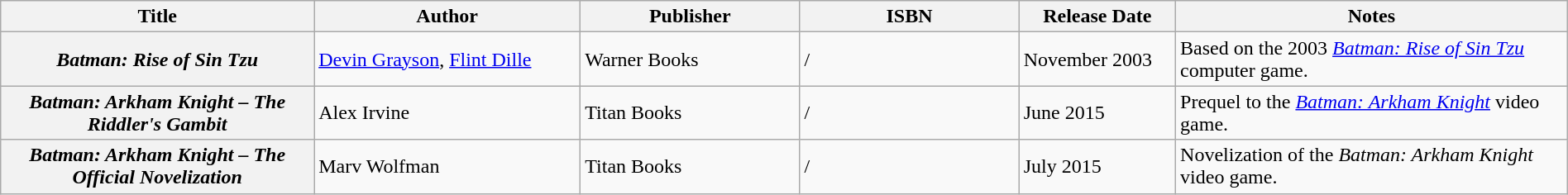<table class="wikitable" width=100%>
<tr>
<th width=20%>Title</th>
<th width=17%>Author</th>
<th width=14%>Publisher</th>
<th width=14%>ISBN</th>
<th width=10%>Release Date</th>
<th width=25%>Notes</th>
</tr>
<tr>
<th><em>Batman: Rise of Sin Tzu</em></th>
<td><a href='#'>Devin Grayson</a>, <a href='#'>Flint Dille</a></td>
<td>Warner Books</td>
<td> / </td>
<td>November 2003</td>
<td>Based on the 2003 <em><a href='#'>Batman: Rise of Sin Tzu</a></em> computer game.</td>
</tr>
<tr>
<th><em>Batman: Arkham Knight – The Riddler's Gambit</em></th>
<td>Alex Irvine</td>
<td>Titan Books</td>
<td> / </td>
<td>June 2015</td>
<td>Prequel to the <em><a href='#'>Batman: Arkham Knight</a></em> video game.</td>
</tr>
<tr>
<th><em>Batman: Arkham Knight – The Official Novelization</em></th>
<td>Marv Wolfman</td>
<td>Titan Books</td>
<td> / </td>
<td>July 2015</td>
<td>Novelization of the <em>Batman: Arkham Knight</em> video game.</td>
</tr>
</table>
